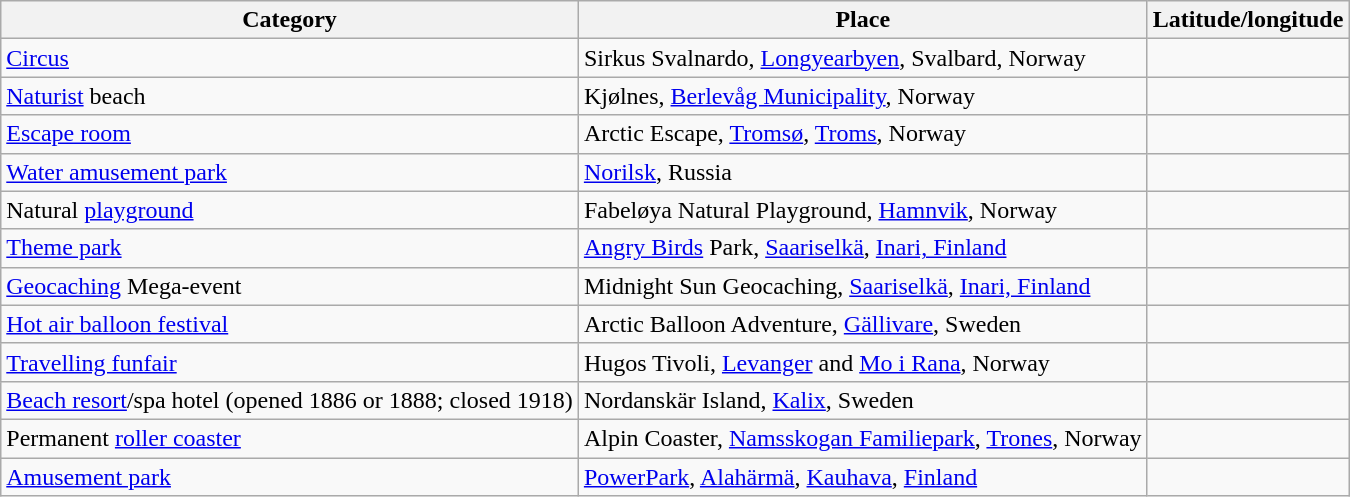<table class="wikitable">
<tr>
<th>Category</th>
<th>Place</th>
<th>Latitude/longitude</th>
</tr>
<tr>
<td><a href='#'>Circus</a></td>
<td>Sirkus Svalnardo, <a href='#'>Longyearbyen</a>, Svalbard, Norway</td>
<td></td>
</tr>
<tr>
<td><a href='#'>Naturist</a> beach</td>
<td>Kjølnes, <a href='#'>Berlevåg Municipality</a>, Norway</td>
<td></td>
</tr>
<tr>
<td><a href='#'>Escape room</a></td>
<td>Arctic Escape, <a href='#'>Tromsø</a>, <a href='#'>Troms</a>, Norway</td>
<td></td>
</tr>
<tr>
<td><a href='#'>Water amusement park</a></td>
<td><a href='#'>Norilsk</a>, Russia</td>
<td></td>
</tr>
<tr>
<td>Natural <a href='#'>playground</a></td>
<td>Fabeløya Natural Playground, <a href='#'>Hamnvik</a>, Norway</td>
<td></td>
</tr>
<tr>
<td><a href='#'>Theme park</a></td>
<td><a href='#'>Angry Birds</a> Park, <a href='#'>Saariselkä</a>, <a href='#'>Inari, Finland</a></td>
<td></td>
</tr>
<tr>
<td><a href='#'>Geocaching</a> Mega-event</td>
<td>Midnight Sun Geocaching, <a href='#'>Saariselkä</a>, <a href='#'>Inari, Finland</a></td>
<td></td>
</tr>
<tr>
<td><a href='#'>Hot air balloon festival</a></td>
<td>Arctic Balloon Adventure, <a href='#'>Gällivare</a>, Sweden</td>
<td></td>
</tr>
<tr>
<td><a href='#'>Travelling funfair</a></td>
<td>Hugos Tivoli, <a href='#'>Levanger</a> and <a href='#'>Mo i Rana</a>, Norway</td>
<td></td>
</tr>
<tr>
<td><a href='#'>Beach resort</a>/spa hotel (opened 1886 or 1888; closed 1918)</td>
<td>Nordanskär Island, <a href='#'>Kalix</a>, Sweden</td>
<td></td>
</tr>
<tr>
<td>Permanent <a href='#'>roller coaster</a></td>
<td>Alpin Coaster, <a href='#'>Namsskogan Familiepark</a>, <a href='#'>Trones</a>, Norway</td>
<td></td>
</tr>
<tr>
<td><a href='#'>Amusement park</a></td>
<td><a href='#'>PowerPark</a>, <a href='#'>Alahärmä</a>, <a href='#'>Kauhava</a>, <a href='#'>Finland</a></td>
<td></td>
</tr>
</table>
